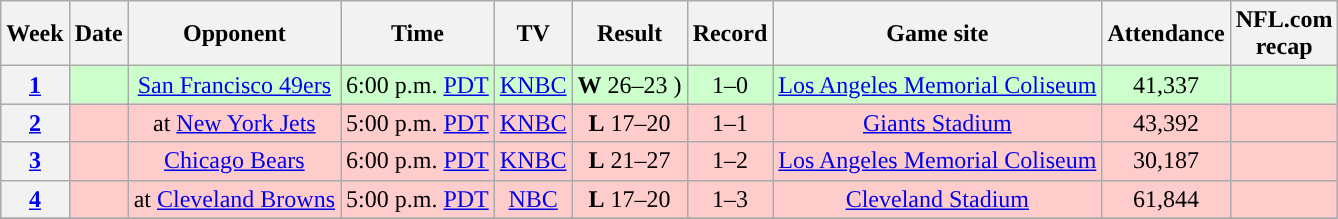<table class="wikitable" style="text-align:center">
<tr>
<th>Week</th>
<th>Date</th>
<th>Opponent</th>
<th>Time</th>
<th>TV</th>
<th>Result</th>
<th>Record</th>
<th>Game site</th>
<th>Attendance</th>
<th>NFL.com<br>recap</th>
</tr>
<tr style="background: #cfc;">
<th><a href='#'>1</a></th>
<td></td>
<td><a href='#'>San Francisco 49ers</a></td>
<td>6:00 p.m. <a href='#'>PDT</a></td>
<td><a href='#'>KNBC</a></td>
<td><strong>W</strong> 26–23 )</td>
<td>1–0</td>
<td><a href='#'>Los Angeles Memorial Coliseum</a></td>
<td>41,337</td>
<td></td>
</tr>
<tr style="background: #fcc;">
<th><a href='#'>2</a></th>
<td></td>
<td>at <a href='#'>New York Jets</a></td>
<td>5:00 p.m. <a href='#'>PDT</a></td>
<td><a href='#'>KNBC</a></td>
<td><strong>L</strong> 17–20</td>
<td>1–1</td>
<td><a href='#'>Giants Stadium</a></td>
<td>43,392</td>
<td></td>
</tr>
<tr style="background: #fcc;">
<th><a href='#'>3</a></th>
<td></td>
<td><a href='#'>Chicago Bears</a></td>
<td>6:00 p.m. <a href='#'>PDT</a></td>
<td><a href='#'>KNBC</a></td>
<td><strong>L</strong> 21–27</td>
<td>1–2</td>
<td><a href='#'>Los Angeles Memorial Coliseum</a></td>
<td>30,187</td>
<td></td>
</tr>
<tr style="background: #fcc;">
<th><a href='#'>4</a></th>
<td></td>
<td>at <a href='#'>Cleveland Browns</a></td>
<td>5:00 p.m. <a href='#'>PDT</a></td>
<td><a href='#'>NBC</a></td>
<td><strong>L</strong> 17–20</td>
<td>1–3</td>
<td><a href='#'>Cleveland Stadium</a></td>
<td>61,844</td>
<td></td>
</tr>
<tr>
</tr>
</table>
